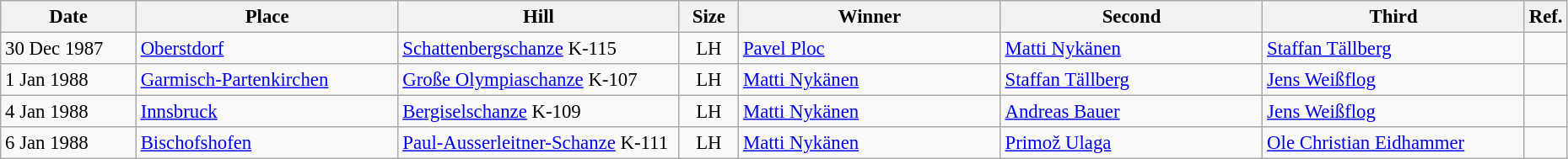<table class="wikitable" style="font-size:95%;">
<tr>
<th width="100">Date</th>
<th width="200">Place</th>
<th width="215">Hill</th>
<th width="40">Size</th>
<th width="200">Winner</th>
<th width="200">Second</th>
<th width="200">Third</th>
<th width="10">Ref.</th>
</tr>
<tr>
<td>30 Dec 1987</td>
<td> <a href='#'>Oberstdorf</a></td>
<td><a href='#'>Schattenbergschanze</a> K-115</td>
<td align=center>LH</td>
<td> <a href='#'>Pavel Ploc</a></td>
<td> <a href='#'>Matti Nykänen</a></td>
<td> <a href='#'>Staffan Tällberg</a></td>
<td></td>
</tr>
<tr>
<td>1 Jan 1988</td>
<td> <a href='#'>Garmisch-Partenkirchen</a></td>
<td><a href='#'>Große Olympiaschanze</a> K-107</td>
<td align=center>LH</td>
<td> <a href='#'>Matti Nykänen</a></td>
<td> <a href='#'>Staffan Tällberg</a></td>
<td> <a href='#'>Jens Weißflog</a></td>
<td></td>
</tr>
<tr>
<td>4 Jan 1988</td>
<td> <a href='#'>Innsbruck</a></td>
<td><a href='#'>Bergiselschanze</a> K-109</td>
<td align=center>LH</td>
<td> <a href='#'>Matti Nykänen</a></td>
<td> <a href='#'>Andreas Bauer</a></td>
<td> <a href='#'>Jens Weißflog</a></td>
<td></td>
</tr>
<tr>
<td>6 Jan 1988</td>
<td> <a href='#'>Bischofshofen</a></td>
<td><a href='#'>Paul-Ausserleitner-Schanze</a> K-111</td>
<td align=center>LH</td>
<td> <a href='#'>Matti Nykänen</a></td>
<td> <a href='#'>Primož Ulaga</a></td>
<td> <a href='#'>Ole Christian Eidhammer</a></td>
<td></td>
</tr>
</table>
